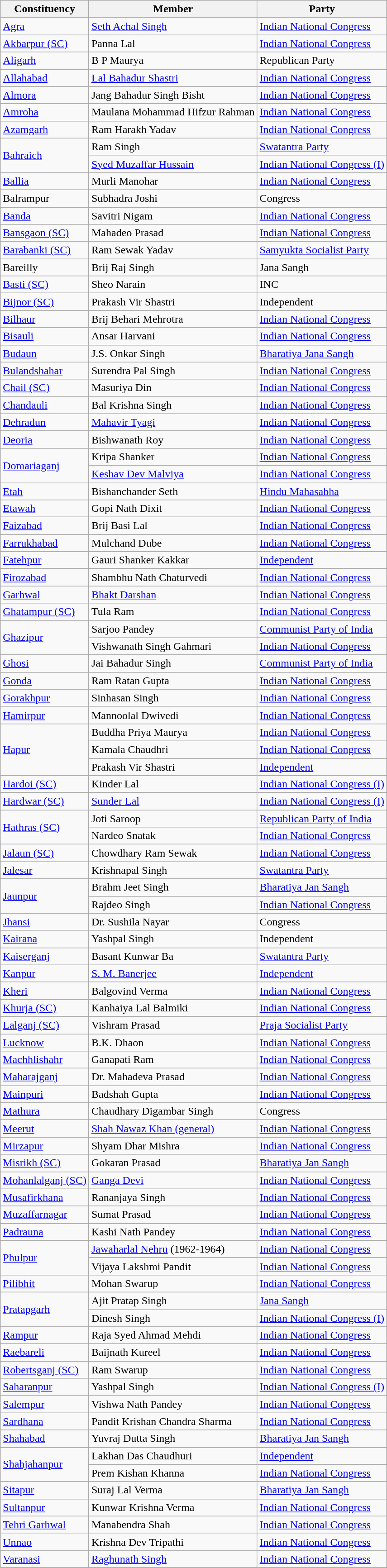<table class="wikitable sortable">
<tr>
<th>Constituency</th>
<th>Member</th>
<th>Party</th>
</tr>
<tr>
<td><a href='#'>Agra</a></td>
<td><a href='#'>Seth Achal Singh</a></td>
<td><a href='#'>Indian National Congress</a></td>
</tr>
<tr>
<td><a href='#'>Akbarpur (SC)</a></td>
<td>Panna Lal</td>
<td><a href='#'>Indian National Congress</a></td>
</tr>
<tr>
<td><a href='#'>Aligarh</a></td>
<td>B P Maurya</td>
<td>Republican Party</td>
</tr>
<tr>
<td><a href='#'>Allahabad</a></td>
<td><a href='#'>Lal Bahadur Shastri</a></td>
<td><a href='#'>Indian National Congress</a></td>
</tr>
<tr>
<td><a href='#'>Almora</a></td>
<td>Jang Bahadur Singh Bisht</td>
<td><a href='#'>Indian National Congress</a></td>
</tr>
<tr>
<td><a href='#'>Amroha</a></td>
<td>Maulana Mohammad Hifzur Rahman</td>
<td><a href='#'>Indian National Congress</a></td>
</tr>
<tr>
<td><a href='#'>Azamgarh</a></td>
<td>Ram Harakh Yadav</td>
<td><a href='#'>Indian National Congress</a></td>
</tr>
<tr>
<td rowspan=2><a href='#'>Bahraich</a></td>
<td>Ram Singh</td>
<td><a href='#'>Swatantra Party</a></td>
</tr>
<tr>
<td><a href='#'>Syed Muzaffar Hussain</a></td>
<td><a href='#'>Indian National Congress (I)</a></td>
</tr>
<tr>
<td><a href='#'>Ballia</a></td>
<td>Murli Manohar</td>
<td><a href='#'>Indian National Congress</a></td>
</tr>
<tr>
<td>Balrampur</td>
<td>Subhadra Joshi </td>
<td>Congress</td>
</tr>
<tr>
<td><a href='#'>Banda</a></td>
<td>Savitri Nigam</td>
<td><a href='#'>Indian National Congress</a></td>
</tr>
<tr>
<td><a href='#'>Bansgaon (SC)</a></td>
<td>Mahadeo Prasad</td>
<td><a href='#'>Indian National Congress</a></td>
</tr>
<tr>
<td><a href='#'>Barabanki (SC)</a></td>
<td>Ram Sewak Yadav</td>
<td><a href='#'>Samyukta Socialist Party</a></td>
</tr>
<tr>
<td>Bareilly</td>
<td>Brij Raj Singh</td>
<td>Jana Sangh</td>
</tr>
<tr>
<td><a href='#'>Basti (SC)</a></td>
<td>Sheo Narain</td>
<td>INC</td>
</tr>
<tr>
<td><a href='#'>Bijnor (SC)</a></td>
<td>Prakash Vir Shastri</td>
<td>Independent</td>
</tr>
<tr>
<td><a href='#'>Bilhaur</a></td>
<td>Brij Behari Mehrotra</td>
<td><a href='#'>Indian National Congress</a></td>
</tr>
<tr>
<td><a href='#'>Bisauli</a></td>
<td>Ansar Harvani</td>
<td><a href='#'>Indian National Congress</a></td>
</tr>
<tr>
<td><a href='#'>Budaun</a></td>
<td>J.S. Onkar Singh</td>
<td><a href='#'>Bharatiya Jana Sangh</a></td>
</tr>
<tr>
<td><a href='#'>Bulandshahar</a></td>
<td>Surendra Pal Singh</td>
<td><a href='#'>Indian National Congress</a></td>
</tr>
<tr>
<td><a href='#'>Chail (SC)</a></td>
<td>Masuriya Din</td>
<td><a href='#'>Indian National Congress</a></td>
</tr>
<tr>
<td><a href='#'>Chandauli</a></td>
<td>Bal Krishna Singh</td>
<td><a href='#'>Indian National Congress</a></td>
</tr>
<tr>
<td><a href='#'>Dehradun</a></td>
<td><a href='#'>Mahavir Tyagi</a></td>
<td><a href='#'>Indian National Congress</a></td>
</tr>
<tr>
<td><a href='#'>Deoria</a></td>
<td>Bishwanath Roy</td>
<td><a href='#'>Indian National Congress</a></td>
</tr>
<tr>
<td rowspan=2><a href='#'>Domariaganj</a></td>
<td>Kripa Shanker</td>
<td><a href='#'>Indian National Congress</a></td>
</tr>
<tr>
<td><a href='#'>Keshav Dev Malviya</a></td>
<td><a href='#'>Indian National Congress</a></td>
</tr>
<tr>
<td><a href='#'>Etah</a></td>
<td>Bishanchander Seth</td>
<td><a href='#'>Hindu Mahasabha</a></td>
</tr>
<tr>
<td><a href='#'>Etawah</a></td>
<td>Gopi Nath Dixit</td>
<td><a href='#'>Indian National Congress</a></td>
</tr>
<tr>
<td><a href='#'>Faizabad</a></td>
<td>Brij Basi Lal</td>
<td><a href='#'>Indian National Congress</a></td>
</tr>
<tr>
<td><a href='#'>Farrukhabad</a></td>
<td>Mulchand Dube</td>
<td><a href='#'>Indian National Congress</a></td>
</tr>
<tr>
<td><a href='#'>Fatehpur</a></td>
<td>Gauri Shanker Kakkar</td>
<td><a href='#'>Independent</a></td>
</tr>
<tr>
<td><a href='#'>Firozabad</a></td>
<td>Shambhu Nath Chaturvedi</td>
<td><a href='#'>Indian National Congress</a></td>
</tr>
<tr>
<td><a href='#'>Garhwal</a></td>
<td><a href='#'>Bhakt Darshan</a></td>
<td><a href='#'>Indian National Congress</a></td>
</tr>
<tr>
<td><a href='#'>Ghatampur (SC)</a></td>
<td>Tula Ram</td>
<td><a href='#'>Indian National Congress</a></td>
</tr>
<tr>
<td rowspan=2><a href='#'>Ghazipur</a></td>
<td>Sarjoo Pandey</td>
<td><a href='#'>Communist Party of India</a></td>
</tr>
<tr>
<td>Vishwanath Singh Gahmari</td>
<td><a href='#'>Indian National Congress</a></td>
</tr>
<tr>
<td><a href='#'>Ghosi</a></td>
<td>Jai Bahadur Singh</td>
<td><a href='#'>Communist Party of India</a></td>
</tr>
<tr>
<td><a href='#'>Gonda</a></td>
<td>Ram Ratan Gupta</td>
<td><a href='#'>Indian National Congress</a></td>
</tr>
<tr>
<td><a href='#'>Gorakhpur</a></td>
<td>Sinhasan Singh</td>
<td><a href='#'>Indian National Congress</a></td>
</tr>
<tr>
<td><a href='#'>Hamirpur</a></td>
<td>Mannoolal Dwivedi</td>
<td><a href='#'>Indian National Congress</a></td>
</tr>
<tr>
<td rowspan=3><a href='#'>Hapur</a></td>
<td>Buddha Priya Maurya</td>
<td><a href='#'>Indian National Congress</a></td>
</tr>
<tr>
<td>Kamala Chaudhri</td>
<td><a href='#'>Indian National Congress</a></td>
</tr>
<tr>
<td>Prakash Vir Shastri</td>
<td><a href='#'>Independent</a></td>
</tr>
<tr>
<td><a href='#'>Hardoi (SC)</a></td>
<td>Kinder Lal</td>
<td><a href='#'>Indian National Congress (I)</a></td>
</tr>
<tr>
<td><a href='#'>Hardwar (SC)</a></td>
<td><a href='#'>Sunder Lal</a></td>
<td><a href='#'>Indian National Congress (I)</a></td>
</tr>
<tr>
<td rowspan=2><a href='#'>Hathras (SC)</a></td>
<td>Joti Saroop</td>
<td><a href='#'>Republican Party of India</a></td>
</tr>
<tr>
<td>Nardeo Snatak</td>
<td><a href='#'>Indian National Congress</a></td>
</tr>
<tr>
<td><a href='#'>Jalaun (SC)</a></td>
<td>Chowdhary Ram Sewak</td>
<td><a href='#'>Indian National Congress</a></td>
</tr>
<tr>
<td><a href='#'>Jalesar</a></td>
<td>Krishnapal Singh</td>
<td><a href='#'>Swatantra Party</a></td>
</tr>
<tr>
<td rowspan=2><a href='#'>Jaunpur</a></td>
<td>Brahm Jeet Singh</td>
<td><a href='#'>Bharatiya Jan Sangh</a></td>
</tr>
<tr>
<td>Rajdeo Singh</td>
<td><a href='#'>Indian National Congress</a></td>
</tr>
<tr>
<td><a href='#'>Jhansi</a></td>
<td>Dr. Sushila Nayar</td>
<td>Congress</td>
</tr>
<tr>
<td><a href='#'>Kairana</a></td>
<td>Yashpal Singh</td>
<td>Independent</td>
</tr>
<tr>
<td><a href='#'>Kaiserganj</a></td>
<td>Basant Kunwar Ba</td>
<td><a href='#'>Swatantra Party</a></td>
</tr>
<tr>
<td><a href='#'>Kanpur</a></td>
<td><a href='#'>S. M. Banerjee</a></td>
<td><a href='#'>Independent</a></td>
</tr>
<tr>
<td><a href='#'>Kheri</a></td>
<td>Balgovind Verma</td>
<td><a href='#'>Indian National Congress</a></td>
</tr>
<tr>
<td><a href='#'>Khurja (SC)</a></td>
<td>Kanhaiya Lal Balmiki</td>
<td><a href='#'>Indian National Congress</a></td>
</tr>
<tr>
<td><a href='#'>Lalganj (SC)</a></td>
<td>Vishram Prasad</td>
<td><a href='#'>Praja Socialist Party</a></td>
</tr>
<tr>
<td><a href='#'>Lucknow</a></td>
<td>B.K. Dhaon</td>
<td><a href='#'>Indian National Congress</a></td>
</tr>
<tr>
<td><a href='#'>Machhlishahr</a></td>
<td>Ganapati Ram</td>
<td><a href='#'>Indian National Congress</a></td>
</tr>
<tr>
<td><a href='#'>Maharajganj</a></td>
<td>Dr. Mahadeva Prasad</td>
<td><a href='#'>Indian National Congress</a></td>
</tr>
<tr>
<td><a href='#'>Mainpuri</a></td>
<td>Badshah Gupta</td>
<td><a href='#'>Indian National Congress</a></td>
</tr>
<tr>
<td><a href='#'>Mathura</a></td>
<td>Chaudhary Digambar Singh</td>
<td>Congress</td>
</tr>
<tr>
<td><a href='#'>Meerut</a></td>
<td><a href='#'>Shah Nawaz Khan (general)</a></td>
<td><a href='#'>Indian National Congress</a></td>
</tr>
<tr>
<td><a href='#'>Mirzapur</a></td>
<td>Shyam Dhar Mishra</td>
<td><a href='#'>Indian National Congress</a></td>
</tr>
<tr>
<td><a href='#'>Misrikh (SC)</a></td>
<td>Gokaran Prasad</td>
<td><a href='#'>Bharatiya Jan Sangh</a></td>
</tr>
<tr>
<td><a href='#'>Mohanlalganj (SC)</a></td>
<td><a href='#'>Ganga Devi</a></td>
<td><a href='#'>Indian National Congress</a></td>
</tr>
<tr>
<td><a href='#'>Musafirkhana</a></td>
<td>Rananjaya Singh</td>
<td><a href='#'>Indian National Congress</a></td>
</tr>
<tr>
<td><a href='#'>Muzaffarnagar</a></td>
<td>Sumat Prasad</td>
<td><a href='#'>Indian National Congress</a></td>
</tr>
<tr>
<td><a href='#'>Padrauna</a></td>
<td>Kashi Nath Pandey</td>
<td><a href='#'>Indian National Congress</a></td>
</tr>
<tr>
<td rowspan=2><a href='#'>Phulpur</a></td>
<td><a href='#'>Jawaharlal Nehru</a> (1962-1964)</td>
<td><a href='#'>Indian National Congress</a></td>
</tr>
<tr>
<td>Vijaya Lakshmi Pandit</td>
<td><a href='#'>Indian National Congress</a></td>
</tr>
<tr>
<td><a href='#'>Pilibhit</a></td>
<td>Mohan Swarup</td>
<td><a href='#'>Indian National Congress</a></td>
</tr>
<tr>
<td rowspan=2><a href='#'>Pratapgarh</a></td>
<td>Ajit Pratap Singh</td>
<td><a href='#'>Jana Sangh</a></td>
</tr>
<tr>
<td>Dinesh Singh</td>
<td><a href='#'>Indian National Congress (I)</a></td>
</tr>
<tr>
<td><a href='#'>Rampur</a></td>
<td>Raja Syed Ahmad Mehdi</td>
<td><a href='#'>Indian National Congress</a></td>
</tr>
<tr>
<td><a href='#'>Raebareli</a></td>
<td>Baijnath Kureel</td>
<td><a href='#'>Indian National Congress</a></td>
</tr>
<tr>
<td><a href='#'>Robertsganj (SC)</a></td>
<td>Ram Swarup</td>
<td><a href='#'>Indian National Congress</a></td>
</tr>
<tr>
<td><a href='#'>Saharanpur</a></td>
<td>Yashpal Singh</td>
<td><a href='#'>Indian National Congress (I)</a></td>
</tr>
<tr>
<td><a href='#'>Salempur</a></td>
<td>Vishwa Nath Pandey</td>
<td><a href='#'>Indian National Congress</a></td>
</tr>
<tr>
<td><a href='#'>Sardhana</a></td>
<td>Pandit Krishan Chandra Sharma</td>
<td><a href='#'>Indian National Congress</a></td>
</tr>
<tr>
<td><a href='#'>Shahabad</a></td>
<td>Yuvraj Dutta Singh</td>
<td><a href='#'>Bharatiya Jan Sangh</a></td>
</tr>
<tr>
<td rowspan=2><a href='#'>Shahjahanpur</a></td>
<td>Lakhan Das Chaudhuri</td>
<td><a href='#'>Independent</a></td>
</tr>
<tr>
<td>Prem Kishan Khanna</td>
<td><a href='#'>Indian National Congress</a></td>
</tr>
<tr>
<td><a href='#'>Sitapur</a></td>
<td>Suraj Lal Verma</td>
<td><a href='#'>Bharatiya Jan Sangh</a></td>
</tr>
<tr>
<td><a href='#'>Sultanpur</a></td>
<td>Kunwar Krishna Verma</td>
<td><a href='#'>Indian National Congress</a></td>
</tr>
<tr>
<td><a href='#'>Tehri Garhwal</a></td>
<td>Manabendra Shah</td>
<td><a href='#'>Indian National Congress</a></td>
</tr>
<tr>
<td><a href='#'>Unnao</a></td>
<td>Krishna Dev Tripathi</td>
<td><a href='#'>Indian National Congress</a></td>
</tr>
<tr>
<td><a href='#'>Varanasi</a></td>
<td><a href='#'>Raghunath Singh</a></td>
<td><a href='#'>Indian National Congress</a></td>
</tr>
<tr>
</tr>
</table>
